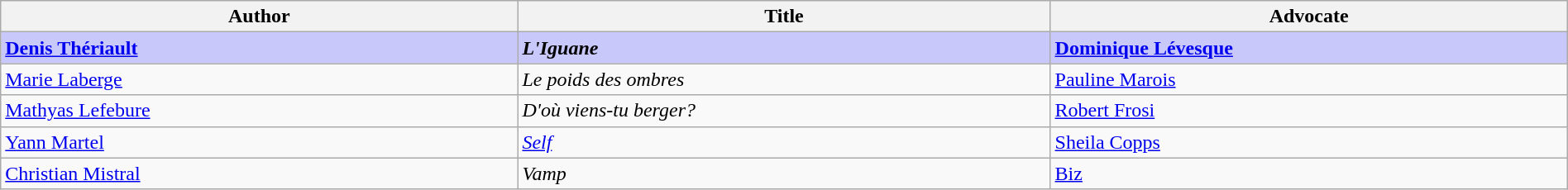<table class="wikitable" style="width:100%;">
<tr>
<th width=33%>Author</th>
<th width=34%>Title</th>
<th width=34%>Advocate</th>
</tr>
<tr>
<td style="background:#C8C8FA"><strong><a href='#'>Denis Thériault</a></strong></td>
<td style="background:#C8C8FA"><strong><em>L'Iguane</em></strong></td>
<td style="background:#C8C8FA"><strong><a href='#'>Dominique Lévesque</a></strong></td>
</tr>
<tr>
<td><a href='#'>Marie Laberge</a></td>
<td><em>Le poids des ombres</em></td>
<td><a href='#'>Pauline Marois</a></td>
</tr>
<tr>
<td><a href='#'>Mathyas Lefebure</a></td>
<td><em>D'où viens-tu berger?</em></td>
<td><a href='#'>Robert Frosi</a></td>
</tr>
<tr>
<td><a href='#'>Yann Martel</a></td>
<td><em><a href='#'>Self</a></em></td>
<td><a href='#'>Sheila Copps</a></td>
</tr>
<tr>
<td><a href='#'>Christian Mistral</a></td>
<td><em>Vamp</em></td>
<td><a href='#'>Biz</a></td>
</tr>
</table>
